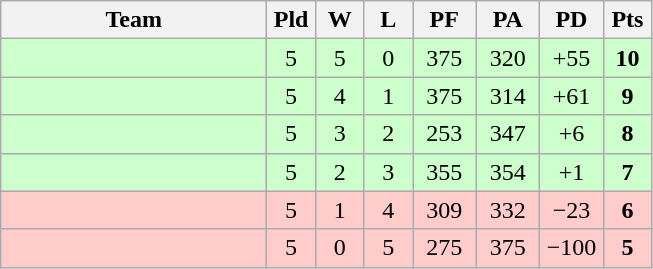<table class="wikitable" style="text-align:center;">
<tr>
<th width=170>Team</th>
<th width=25>Pld</th>
<th width=25>W</th>
<th width=25>L</th>
<th width=35>PF</th>
<th width=35>PA</th>
<th width=35>PD</th>
<th width=25>Pts</th>
</tr>
<tr bgcolor=ccffcc>
<td align="left"></td>
<td>5</td>
<td>5</td>
<td>0</td>
<td>375</td>
<td>320</td>
<td>+55</td>
<td><strong>10</strong></td>
</tr>
<tr bgcolor=ccffcc>
<td align="left"></td>
<td>5</td>
<td>4</td>
<td>1</td>
<td>375</td>
<td>314</td>
<td>+61</td>
<td><strong>9</strong></td>
</tr>
<tr bgcolor=ccffcc>
<td align="left"></td>
<td>5</td>
<td>3</td>
<td>2</td>
<td>253</td>
<td>347</td>
<td>+6</td>
<td><strong>8</strong></td>
</tr>
<tr bgcolor=ccffcc>
<td align="left"></td>
<td>5</td>
<td>2</td>
<td>3</td>
<td>355</td>
<td>354</td>
<td>+1</td>
<td><strong>7</strong></td>
</tr>
<tr bgcolor=ffcccc>
<td align="left"></td>
<td>5</td>
<td>1</td>
<td>4</td>
<td>309</td>
<td>332</td>
<td>−23</td>
<td><strong>6</strong></td>
</tr>
<tr bgcolor=ffcccc>
<td align="left"></td>
<td>5</td>
<td>0</td>
<td>5</td>
<td>275</td>
<td>375</td>
<td>−100</td>
<td><strong>5</strong></td>
</tr>
</table>
